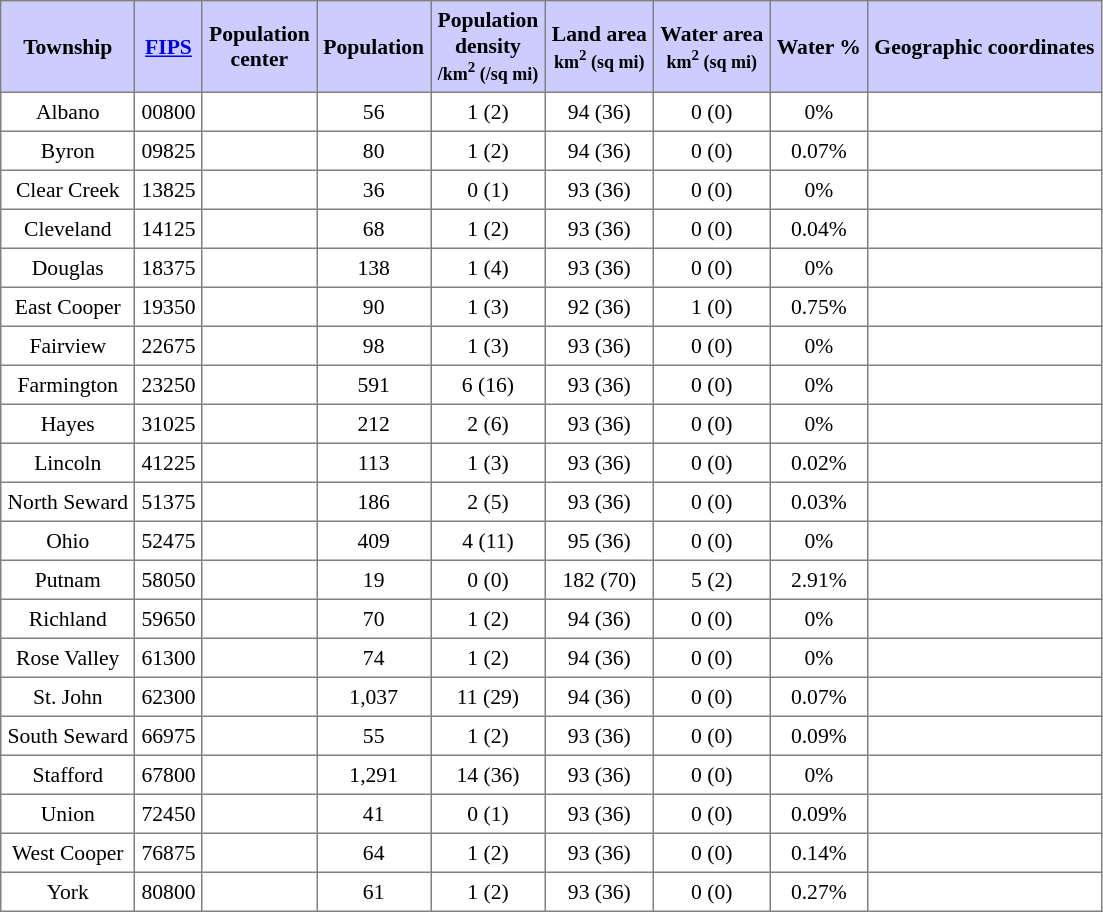<table class="toccolours" border=1 cellspacing=0 cellpadding=4 style="text-align:center; border-collapse:collapse; font-size:90%;">
<tr style="background:#ccccff">
<th>Township</th>
<th><a href='#'>FIPS</a></th>
<th>Population<br>center</th>
<th>Population</th>
<th>Population<br>density<br><small>/km<sup>2</sup> (/sq mi)</small></th>
<th>Land area<br><small>km<sup>2</sup> (sq mi)</small></th>
<th>Water area<br><small>km<sup>2</sup> (sq mi)</small></th>
<th>Water %</th>
<th>Geographic coordinates</th>
</tr>
<tr>
<td>Albano</td>
<td>00800</td>
<td></td>
<td>56</td>
<td>1 (2)</td>
<td>94 (36)</td>
<td>0 (0)</td>
<td>0%</td>
<td></td>
</tr>
<tr>
<td>Byron</td>
<td>09825</td>
<td></td>
<td>80</td>
<td>1 (2)</td>
<td>94 (36)</td>
<td>0 (0)</td>
<td>0.07%</td>
<td></td>
</tr>
<tr>
<td>Clear Creek</td>
<td>13825</td>
<td></td>
<td>36</td>
<td>0 (1)</td>
<td>93 (36)</td>
<td>0 (0)</td>
<td>0%</td>
<td></td>
</tr>
<tr>
<td>Cleveland</td>
<td>14125</td>
<td></td>
<td>68</td>
<td>1 (2)</td>
<td>93 (36)</td>
<td>0 (0)</td>
<td>0.04%</td>
<td></td>
</tr>
<tr>
<td>Douglas</td>
<td>18375</td>
<td></td>
<td>138</td>
<td>1 (4)</td>
<td>93 (36)</td>
<td>0 (0)</td>
<td>0%</td>
<td></td>
</tr>
<tr>
<td>East Cooper</td>
<td>19350</td>
<td></td>
<td>90</td>
<td>1 (3)</td>
<td>92 (36)</td>
<td>1 (0)</td>
<td>0.75%</td>
<td></td>
</tr>
<tr>
<td>Fairview</td>
<td>22675</td>
<td></td>
<td>98</td>
<td>1 (3)</td>
<td>93 (36)</td>
<td>0 (0)</td>
<td>0%</td>
<td></td>
</tr>
<tr>
<td>Farmington</td>
<td>23250</td>
<td></td>
<td>591</td>
<td>6 (16)</td>
<td>93 (36)</td>
<td>0 (0)</td>
<td>0%</td>
<td></td>
</tr>
<tr>
<td>Hayes</td>
<td>31025</td>
<td></td>
<td>212</td>
<td>2 (6)</td>
<td>93 (36)</td>
<td>0 (0)</td>
<td>0%</td>
<td></td>
</tr>
<tr>
<td>Lincoln</td>
<td>41225</td>
<td></td>
<td>113</td>
<td>1 (3)</td>
<td>93 (36)</td>
<td>0 (0)</td>
<td>0.02%</td>
<td></td>
</tr>
<tr>
<td>North Seward</td>
<td>51375</td>
<td></td>
<td>186</td>
<td>2 (5)</td>
<td>93 (36)</td>
<td>0 (0)</td>
<td>0.03%</td>
<td></td>
</tr>
<tr>
<td>Ohio</td>
<td>52475</td>
<td></td>
<td>409</td>
<td>4 (11)</td>
<td>95 (36)</td>
<td>0 (0)</td>
<td>0%</td>
<td></td>
</tr>
<tr>
<td>Putnam</td>
<td>58050</td>
<td></td>
<td>19</td>
<td>0 (0)</td>
<td>182 (70)</td>
<td>5 (2)</td>
<td>2.91%</td>
<td></td>
</tr>
<tr>
<td>Richland</td>
<td>59650</td>
<td></td>
<td>70</td>
<td>1 (2)</td>
<td>94 (36)</td>
<td>0 (0)</td>
<td>0%</td>
<td></td>
</tr>
<tr>
<td>Rose Valley</td>
<td>61300</td>
<td></td>
<td>74</td>
<td>1 (2)</td>
<td>94 (36)</td>
<td>0 (0)</td>
<td>0%</td>
<td></td>
</tr>
<tr>
<td>St. John</td>
<td>62300</td>
<td></td>
<td>1,037</td>
<td>11 (29)</td>
<td>94 (36)</td>
<td>0 (0)</td>
<td>0.07%</td>
<td></td>
</tr>
<tr>
<td>South Seward</td>
<td>66975</td>
<td></td>
<td>55</td>
<td>1 (2)</td>
<td>93 (36)</td>
<td>0 (0)</td>
<td>0.09%</td>
<td></td>
</tr>
<tr>
<td>Stafford</td>
<td>67800</td>
<td></td>
<td>1,291</td>
<td>14 (36)</td>
<td>93 (36)</td>
<td>0 (0)</td>
<td>0%</td>
<td></td>
</tr>
<tr>
<td>Union</td>
<td>72450</td>
<td></td>
<td>41</td>
<td>0 (1)</td>
<td>93 (36)</td>
<td>0 (0)</td>
<td>0.09%</td>
<td></td>
</tr>
<tr>
<td>West Cooper</td>
<td>76875</td>
<td></td>
<td>64</td>
<td>1 (2)</td>
<td>93 (36)</td>
<td>0 (0)</td>
<td>0.14%</td>
<td></td>
</tr>
<tr>
<td>York</td>
<td>80800</td>
<td></td>
<td>61</td>
<td>1 (2)</td>
<td>93 (36)</td>
<td>0 (0)</td>
<td>0.27%</td>
<td></td>
</tr>
</table>
